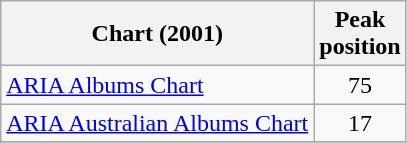<table class="wikitable">
<tr>
<th>Chart (2001)</th>
<th>Peak<br>position</th>
</tr>
<tr>
<td><a href='#'>ARIA Albums Chart</a></td>
<td align=center>75</td>
</tr>
<tr>
<td><a href='#'>ARIA Australian Albums Chart</a></td>
<td align=center>17</td>
</tr>
<tr>
</tr>
</table>
